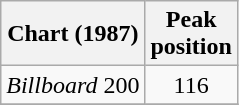<table class="wikitable">
<tr>
<th>Chart (1987)</th>
<th>Peak<br>position</th>
</tr>
<tr>
<td><em>Billboard</em> 200</td>
<td align="center">116</td>
</tr>
<tr>
</tr>
</table>
